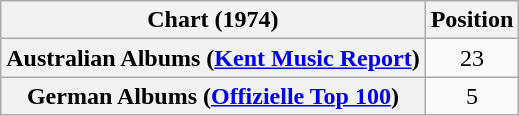<table class="wikitable plainrowheaders" style="text-align:center">
<tr>
<th>Chart (1974)</th>
<th>Position</th>
</tr>
<tr>
<th scope="row">Australian Albums (<a href='#'>Kent Music Report</a>)</th>
<td>23</td>
</tr>
<tr>
<th scope="row">German Albums (<a href='#'>Offizielle Top 100</a>)</th>
<td>5</td>
</tr>
</table>
